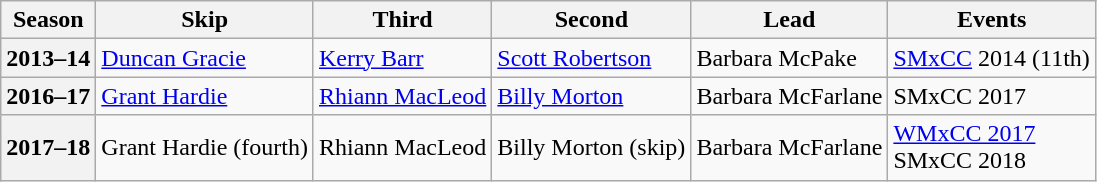<table class="wikitable">
<tr>
<th scope="col">Season</th>
<th scope="col">Skip</th>
<th scope="col">Third</th>
<th scope="col">Second</th>
<th scope="col">Lead</th>
<th scope="col">Events</th>
</tr>
<tr>
<th scope="row">2013–14</th>
<td><a href='#'>Duncan Gracie</a></td>
<td><a href='#'>Kerry Barr</a></td>
<td><a href='#'>Scott Robertson</a></td>
<td>Barbara McPake</td>
<td><a href='#'>SMxCC</a> 2014 (11th)</td>
</tr>
<tr>
<th scope="row">2016–17</th>
<td><a href='#'>Grant Hardie</a></td>
<td><a href='#'>Rhiann MacLeod</a></td>
<td><a href='#'>Billy Morton</a></td>
<td>Barbara McFarlane</td>
<td>SMxCC 2017 </td>
</tr>
<tr>
<th scope="row">2017–18</th>
<td>Grant Hardie (fourth)</td>
<td>Rhiann MacLeod</td>
<td>Billy Morton (skip)</td>
<td>Barbara McFarlane</td>
<td><a href='#'>WMxCC 2017</a> <br>SMxCC 2018 </td>
</tr>
</table>
